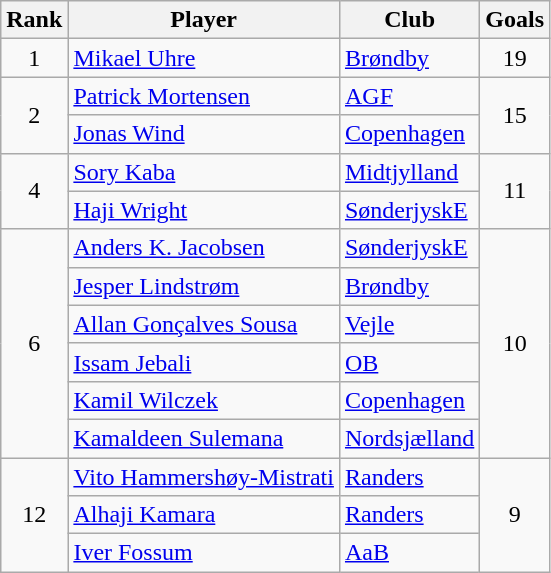<table class="wikitable" style="text-align:center">
<tr>
<th>Rank</th>
<th>Player</th>
<th>Club</th>
<th>Goals</th>
</tr>
<tr>
<td rowspan="1">1</td>
<td align="left"> <a href='#'>Mikael Uhre</a></td>
<td align="left"><a href='#'>Brøndby</a></td>
<td rowspan="1">19</td>
</tr>
<tr>
<td rowspan="2">2</td>
<td align="left"> <a href='#'>Patrick Mortensen</a></td>
<td align="left"><a href='#'>AGF</a></td>
<td rowspan="2">15</td>
</tr>
<tr>
<td align="left"> <a href='#'>Jonas Wind</a></td>
<td align="left"><a href='#'>Copenhagen</a></td>
</tr>
<tr>
<td rowspan="2">4</td>
<td align="left"> <a href='#'>Sory Kaba</a></td>
<td align="left"><a href='#'>Midtjylland</a></td>
<td rowspan="2">11</td>
</tr>
<tr>
<td align="left"> <a href='#'>Haji Wright</a></td>
<td align="left"><a href='#'>SønderjyskE</a></td>
</tr>
<tr>
<td rowspan="6">6</td>
<td align="left"> <a href='#'>Anders K. Jacobsen</a></td>
<td align="left"><a href='#'>SønderjyskE</a></td>
<td rowspan="6">10</td>
</tr>
<tr>
<td align="left"> <a href='#'>Jesper Lindstrøm</a></td>
<td align="left"><a href='#'>Brøndby</a></td>
</tr>
<tr>
<td align="left"> <a href='#'>Allan Gonçalves Sousa</a></td>
<td align="left"><a href='#'>Vejle</a></td>
</tr>
<tr>
<td align="left"> <a href='#'>Issam Jebali</a></td>
<td align="left"><a href='#'>OB</a></td>
</tr>
<tr>
<td align="left"> <a href='#'>Kamil Wilczek</a></td>
<td align="left"><a href='#'>Copenhagen</a></td>
</tr>
<tr>
<td align="left"> <a href='#'>Kamaldeen Sulemana</a></td>
<td align="left"><a href='#'>Nordsjælland</a></td>
</tr>
<tr>
<td rowspan="3">12</td>
<td align="left"> <a href='#'>Vito Hammershøy-Mistrati</a></td>
<td align="left"><a href='#'>Randers</a></td>
<td rowspan="3">9</td>
</tr>
<tr>
<td align="left"> <a href='#'>Alhaji Kamara</a></td>
<td align="left"><a href='#'>Randers</a></td>
</tr>
<tr>
<td align="left"> <a href='#'>Iver Fossum</a></td>
<td align="left"><a href='#'>AaB</a></td>
</tr>
</table>
